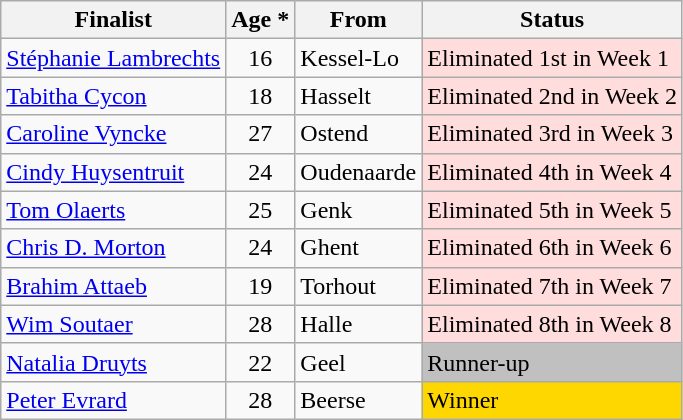<table class="wikitable">
<tr>
<th>Finalist</th>
<th>Age *</th>
<th>From</th>
<th>Status</th>
</tr>
<tr>
<td><a href='#'>Stéphanie Lambrechts</a></td>
<td align="center">16</td>
<td>Kessel-Lo</td>
<td style="background:#ffdddd;">Eliminated 1st in Week 1</td>
</tr>
<tr>
<td><a href='#'>Tabitha Cycon</a></td>
<td align="center">18</td>
<td>Hasselt</td>
<td style="background:#ffdddd;">Eliminated 2nd in Week 2</td>
</tr>
<tr>
<td><a href='#'>Caroline Vyncke</a></td>
<td align="center">27</td>
<td>Ostend</td>
<td style="background:#ffdddd;">Eliminated 3rd in Week 3</td>
</tr>
<tr>
<td><a href='#'>Cindy Huysentruit</a></td>
<td align="center">24</td>
<td>Oudenaarde</td>
<td style="background:#ffdddd;">Eliminated 4th in Week 4</td>
</tr>
<tr>
<td><a href='#'>Tom Olaerts</a></td>
<td align="center">25</td>
<td>Genk</td>
<td style="background:#ffdddd;">Eliminated 5th in Week 5</td>
</tr>
<tr>
<td><a href='#'>Chris D. Morton</a></td>
<td align="center">24</td>
<td>Ghent</td>
<td style="background:#ffdddd;">Eliminated 6th in Week 6</td>
</tr>
<tr>
<td><a href='#'>Brahim Attaeb</a></td>
<td align="center">19</td>
<td>Torhout</td>
<td style="background:#ffdddd;">Eliminated 7th in Week 7</td>
</tr>
<tr>
<td><a href='#'>Wim Soutaer</a></td>
<td align="center">28</td>
<td>Halle</td>
<td style="background:#ffdddd;">Eliminated 8th in Week 8</td>
</tr>
<tr>
<td><a href='#'>Natalia Druyts</a></td>
<td align="center">22</td>
<td>Geel</td>
<td style="background:silver">Runner-up</td>
</tr>
<tr>
<td><a href='#'>Peter Evrard</a></td>
<td align="center">28</td>
<td>Beerse</td>
<td style="background:gold">Winner</td>
</tr>
</table>
